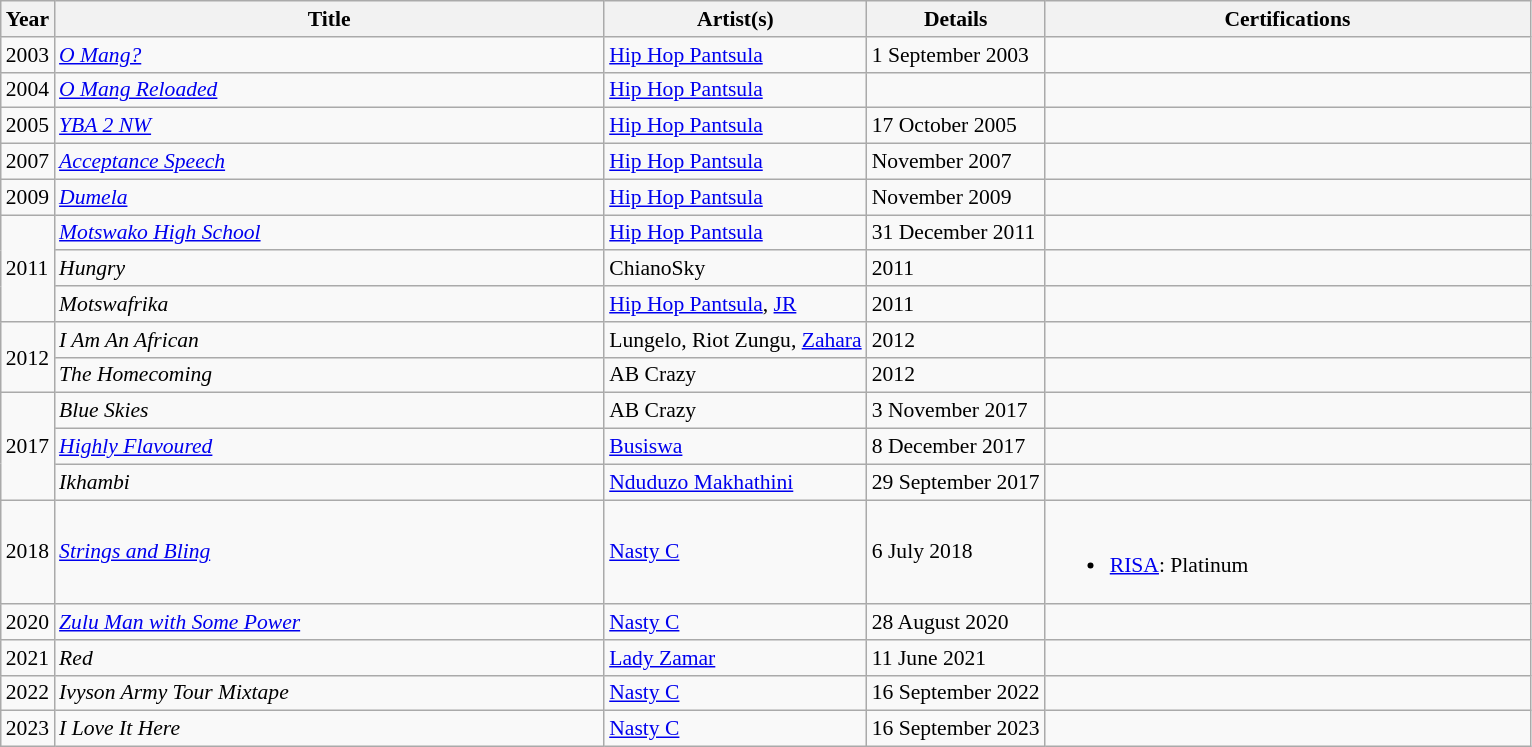<table class="wikitable sortable" style="text-align:left;font-size:90%;">
<tr>
<th>Year</th>
<th style="width:25em;">Title</th>
<th>Artist(s)</th>
<th>Details</th>
<th style="width:22em;">Certifications</th>
</tr>
<tr>
<td rowspan="1">2003</td>
<td><em><a href='#'>O Mang?</a></em></td>
<td><a href='#'>Hip Hop Pantsula</a></td>
<td>1 September 2003</td>
<td></td>
</tr>
<tr>
<td rowspan="1">2004</td>
<td><em><a href='#'>O Mang Reloaded</a></em></td>
<td><a href='#'>Hip Hop Pantsula</a></td>
<td></td>
<td></td>
</tr>
<tr>
<td rowspan="1">2005</td>
<td><em><a href='#'>YBA 2 NW</a></em></td>
<td><a href='#'>Hip Hop Pantsula</a></td>
<td>17 October 2005</td>
<td></td>
</tr>
<tr>
<td rowspan="1">2007</td>
<td><em><a href='#'>Acceptance Speech</a></em></td>
<td><a href='#'>Hip Hop Pantsula</a></td>
<td>November 2007</td>
<td></td>
</tr>
<tr>
<td rowspan="1">2009</td>
<td><em><a href='#'>Dumela</a></em></td>
<td><a href='#'>Hip Hop Pantsula</a></td>
<td>November 2009</td>
<td></td>
</tr>
<tr>
<td rowspan="3">2011</td>
<td><em><a href='#'>Motswako High School</a></em></td>
<td><a href='#'>Hip Hop Pantsula</a></td>
<td>31 December 2011</td>
<td></td>
</tr>
<tr>
<td><em>Hungry</em></td>
<td>ChianoSky</td>
<td>2011</td>
<td></td>
</tr>
<tr>
<td><em>Motswafrika</em></td>
<td><a href='#'>Hip Hop Pantsula</a>, <a href='#'>JR</a></td>
<td>2011</td>
<td></td>
</tr>
<tr>
<td rowspan="2">2012</td>
<td><em>I Am An African</em></td>
<td>Lungelo, Riot Zungu, <a href='#'>Zahara</a></td>
<td>2012</td>
<td></td>
</tr>
<tr>
<td><em>The Homecoming</em></td>
<td>AB Crazy</td>
<td>2012</td>
<td></td>
</tr>
<tr>
<td rowspan="3">2017</td>
<td><em>Blue Skies</em></td>
<td>AB Crazy</td>
<td>3 November 2017</td>
<td></td>
</tr>
<tr>
<td><em><a href='#'>Highly Flavoured</a></em></td>
<td><a href='#'>Busiswa</a></td>
<td>8 December 2017</td>
<td></td>
</tr>
<tr>
<td><em>Ikhambi</em></td>
<td><a href='#'>Nduduzo Makhathini</a></td>
<td>29 September 2017</td>
<td></td>
</tr>
<tr>
<td rowspan="1">2018</td>
<td><em><a href='#'>Strings and Bling</a></em></td>
<td><a href='#'>Nasty C</a></td>
<td>6 July 2018</td>
<td><br><ul><li><a href='#'>RISA</a>: Platinum</li></ul></td>
</tr>
<tr>
<td rowspan="1">2020</td>
<td><em><a href='#'>Zulu Man with Some Power</a></em></td>
<td><a href='#'>Nasty C</a></td>
<td>28 August 2020</td>
<td></td>
</tr>
<tr>
<td rowspan="1">2021</td>
<td><em>Red</em></td>
<td><a href='#'>Lady Zamar</a></td>
<td>11 June 2021</td>
<td></td>
</tr>
<tr>
<td rowspan="1">2022</td>
<td><em>Ivyson Army Tour Mixtape</em></td>
<td><a href='#'>Nasty C</a></td>
<td>16 September 2022</td>
<td></td>
</tr>
<tr>
<td rowspan="1">2023</td>
<td><em>I Love It Here</em></td>
<td><a href='#'>Nasty C</a></td>
<td>16 September 2023</td>
<td></td>
</tr>
</table>
